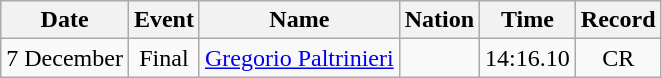<table class=wikitable style=text-align:center>
<tr>
<th>Date</th>
<th>Event</th>
<th>Name</th>
<th>Nation</th>
<th>Time</th>
<th>Record</th>
</tr>
<tr>
<td>7 December</td>
<td>Final</td>
<td align=left><a href='#'>Gregorio Paltrinieri</a></td>
<td align=left></td>
<td>14:16.10</td>
<td>CR</td>
</tr>
</table>
